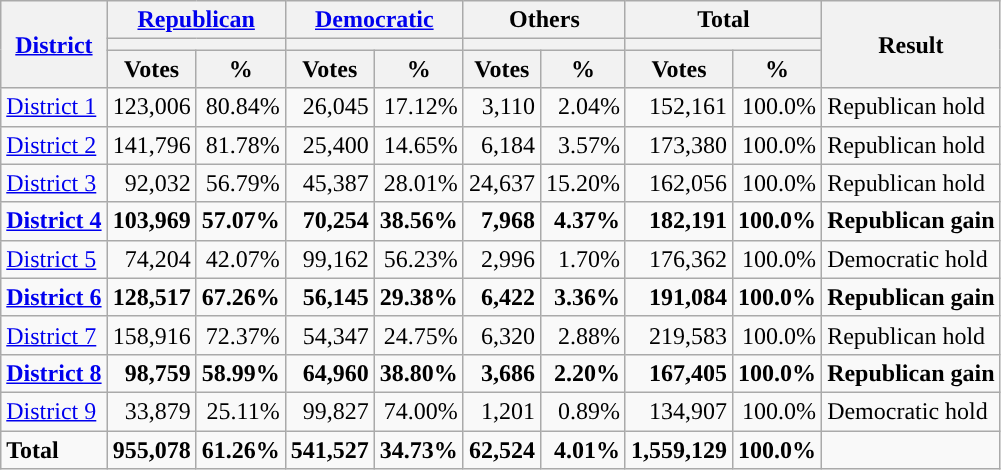<table class="wikitable plainrowheaders sortable" style="font-size:100%; text-align:right;">
<tr>
<th scope=col rowspan=3><a href='#'>District</a></th>
<th scope=col colspan=2><a href='#'>Republican</a></th>
<th scope=col colspan=2><a href='#'>Democratic</a></th>
<th scope=col colspan=2>Others</th>
<th scope=col colspan=2>Total</th>
<th scope=col rowspan=3>Result</th>
</tr>
<tr>
<th scope=col colspan=2 style="background:"></th>
<th scope=col colspan=2 style="background:"></th>
<th scope=col colspan=2></th>
<th scope=col colspan=2></th>
</tr>
<tr>
<th scope=col data-sort-type="number">Votes</th>
<th scope=col data-sort-type="number">%</th>
<th scope=col data-sort-type="number">Votes</th>
<th scope=col data-sort-type="number">%</th>
<th scope=col data-sort-type="number">Votes</th>
<th scope=col data-sort-type="number">%</th>
<th scope=col data-sort-type="number">Votes</th>
<th scope=col data-sort-type="number">%</th>
</tr>
<tr>
<td align=left><a href='#'>District 1</a></td>
<td>123,006</td>
<td>80.84%</td>
<td>26,045</td>
<td>17.12%</td>
<td>3,110</td>
<td>2.04%</td>
<td>152,161</td>
<td>100.0%</td>
<td align=left>Republican hold</td>
</tr>
<tr>
<td align=left><a href='#'>District 2</a></td>
<td>141,796</td>
<td>81.78%</td>
<td>25,400</td>
<td>14.65%</td>
<td>6,184</td>
<td>3.57%</td>
<td>173,380</td>
<td>100.0%</td>
<td align=left>Republican hold</td>
</tr>
<tr>
<td align=left><a href='#'>District 3</a></td>
<td>92,032</td>
<td>56.79%</td>
<td>45,387</td>
<td>28.01%</td>
<td>24,637</td>
<td>15.20%</td>
<td>162,056</td>
<td>100.0%</td>
<td align=left>Republican hold</td>
</tr>
<tr>
<td align=left><strong><a href='#'>District 4</a></strong></td>
<td><strong>103,969</strong></td>
<td><strong>57.07%</strong></td>
<td><strong>70,254</strong></td>
<td><strong>38.56%</strong></td>
<td><strong>7,968</strong></td>
<td><strong>4.37%</strong></td>
<td><strong>182,191</strong></td>
<td><strong>100.0%</strong></td>
<td align=left><strong>Republican gain</strong></td>
</tr>
<tr>
<td align=left><a href='#'>District 5</a></td>
<td>74,204</td>
<td>42.07%</td>
<td>99,162</td>
<td>56.23%</td>
<td>2,996</td>
<td>1.70%</td>
<td>176,362</td>
<td>100.0%</td>
<td align=left>Democratic hold</td>
</tr>
<tr>
<td align=left><strong><a href='#'>District 6</a></strong></td>
<td><strong>128,517</strong></td>
<td><strong>67.26%</strong></td>
<td><strong>56,145</strong></td>
<td><strong>29.38%</strong></td>
<td><strong>6,422</strong></td>
<td><strong>3.36%</strong></td>
<td><strong>191,084</strong></td>
<td><strong>100.0%</strong></td>
<td align=left><strong>Republican gain</strong></td>
</tr>
<tr>
<td align=left><a href='#'>District 7</a></td>
<td>158,916</td>
<td>72.37%</td>
<td>54,347</td>
<td>24.75%</td>
<td>6,320</td>
<td>2.88%</td>
<td>219,583</td>
<td>100.0%</td>
<td align=left>Republican hold</td>
</tr>
<tr>
<td align=left><strong><a href='#'>District 8</a></strong></td>
<td><strong>98,759</strong></td>
<td><strong>58.99%</strong></td>
<td><strong>64,960</strong></td>
<td><strong>38.80%</strong></td>
<td><strong>3,686</strong></td>
<td><strong>2.20%</strong></td>
<td><strong>167,405</strong></td>
<td><strong>100.0%</strong></td>
<td align=left><strong>Republican gain</strong></td>
</tr>
<tr>
<td align=left><a href='#'>District 9</a></td>
<td>33,879</td>
<td>25.11%</td>
<td>99,827</td>
<td>74.00%</td>
<td>1,201</td>
<td>0.89%</td>
<td>134,907</td>
<td>100.0%</td>
<td align=left>Democratic hold</td>
</tr>
<tr class="sortbottom" style="font-weight:bold">
<td align=left>Total</td>
<td>955,078</td>
<td>61.26%</td>
<td>541,527</td>
<td>34.73%</td>
<td>62,524</td>
<td>4.01%</td>
<td>1,559,129</td>
<td>100.0%</td>
<td></td>
</tr>
</table>
